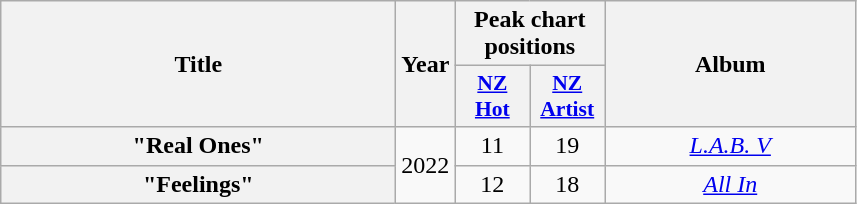<table class="wikitable plainrowheaders" style="text-align:center;">
<tr>
<th scope="col" rowspan="2" style="width:16em;">Title</th>
<th scope="col" rowspan="2" style="width:1em;">Year</th>
<th scope="col" colspan="2">Peak chart positions</th>
<th scope="col" rowspan="2" style="width:10em;">Album</th>
</tr>
<tr>
<th scope="col" style="width:3em;font-size:90%;"><a href='#'>NZ<br>Hot</a><br></th>
<th scope="col" style="width:3em;font-size:90%;"><a href='#'>NZ<br>Artist</a><br></th>
</tr>
<tr>
<th scope="row">"Real Ones"<br></th>
<td rowspan="2">2022</td>
<td>11</td>
<td>19</td>
<td><em><a href='#'>L.A.B. V</a></em></td>
</tr>
<tr>
<th scope="row">"Feelings"<br></th>
<td>12</td>
<td>18</td>
<td><em><a href='#'>All In</a></em></td>
</tr>
</table>
